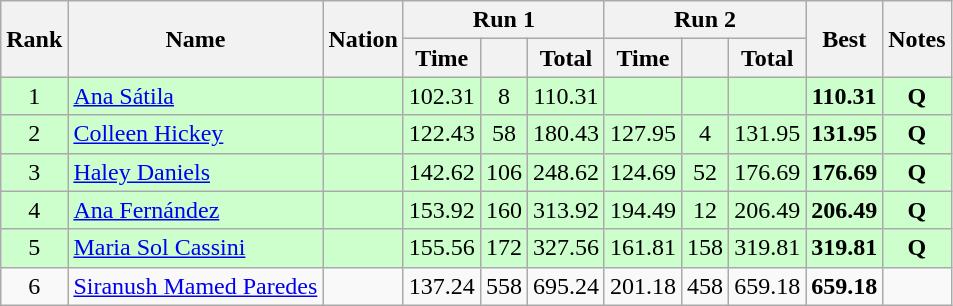<table class="wikitable" style="text-align:center">
<tr>
<th rowspan=2>Rank</th>
<th rowspan=2>Name</th>
<th rowspan=2>Nation</th>
<th colspan=3>Run 1</th>
<th colspan=3>Run 2</th>
<th rowspan=2>Best</th>
<th rowspan=2>Notes</th>
</tr>
<tr>
<th>Time</th>
<th></th>
<th>Total</th>
<th>Time</th>
<th></th>
<th>Total</th>
</tr>
<tr bgcolor=#ccffcc>
<td>1</td>
<td align=left><a href='#'>Ana Sátila</a></td>
<td align=left></td>
<td>102.31</td>
<td>8</td>
<td>110.31</td>
<td></td>
<td></td>
<td></td>
<td><strong>110.31</strong></td>
<td><strong>Q</strong></td>
</tr>
<tr bgcolor=#ccffcc>
<td>2</td>
<td align=left><a href='#'>Colleen Hickey</a></td>
<td align=left></td>
<td>122.43</td>
<td>58</td>
<td>180.43</td>
<td>127.95</td>
<td>4</td>
<td>131.95</td>
<td><strong>131.95</strong></td>
<td><strong>Q</strong></td>
</tr>
<tr bgcolor=#ccffcc>
<td>3</td>
<td align=left><a href='#'>Haley Daniels</a></td>
<td align=left></td>
<td>142.62</td>
<td>106</td>
<td>248.62</td>
<td>124.69</td>
<td>52</td>
<td>176.69</td>
<td><strong>176.69</strong></td>
<td><strong>Q</strong></td>
</tr>
<tr bgcolor=#ccffcc>
<td>4</td>
<td align=left><a href='#'>Ana Fernández</a></td>
<td align=left></td>
<td>153.92</td>
<td>160</td>
<td>313.92</td>
<td>194.49</td>
<td>12</td>
<td>206.49</td>
<td><strong>206.49</strong></td>
<td><strong>Q</strong></td>
</tr>
<tr bgcolor=#ccffcc>
<td>5</td>
<td align=left><a href='#'>Maria Sol Cassini</a></td>
<td align=left></td>
<td>155.56</td>
<td>172</td>
<td>327.56</td>
<td>161.81</td>
<td>158</td>
<td>319.81</td>
<td><strong>319.81</strong></td>
<td><strong>Q</strong></td>
</tr>
<tr>
<td>6</td>
<td align=left><a href='#'>Siranush Mamed Paredes</a></td>
<td align=left></td>
<td>137.24</td>
<td>558</td>
<td>695.24</td>
<td>201.18</td>
<td>458</td>
<td>659.18</td>
<td><strong>659.18</strong></td>
<td></td>
</tr>
</table>
